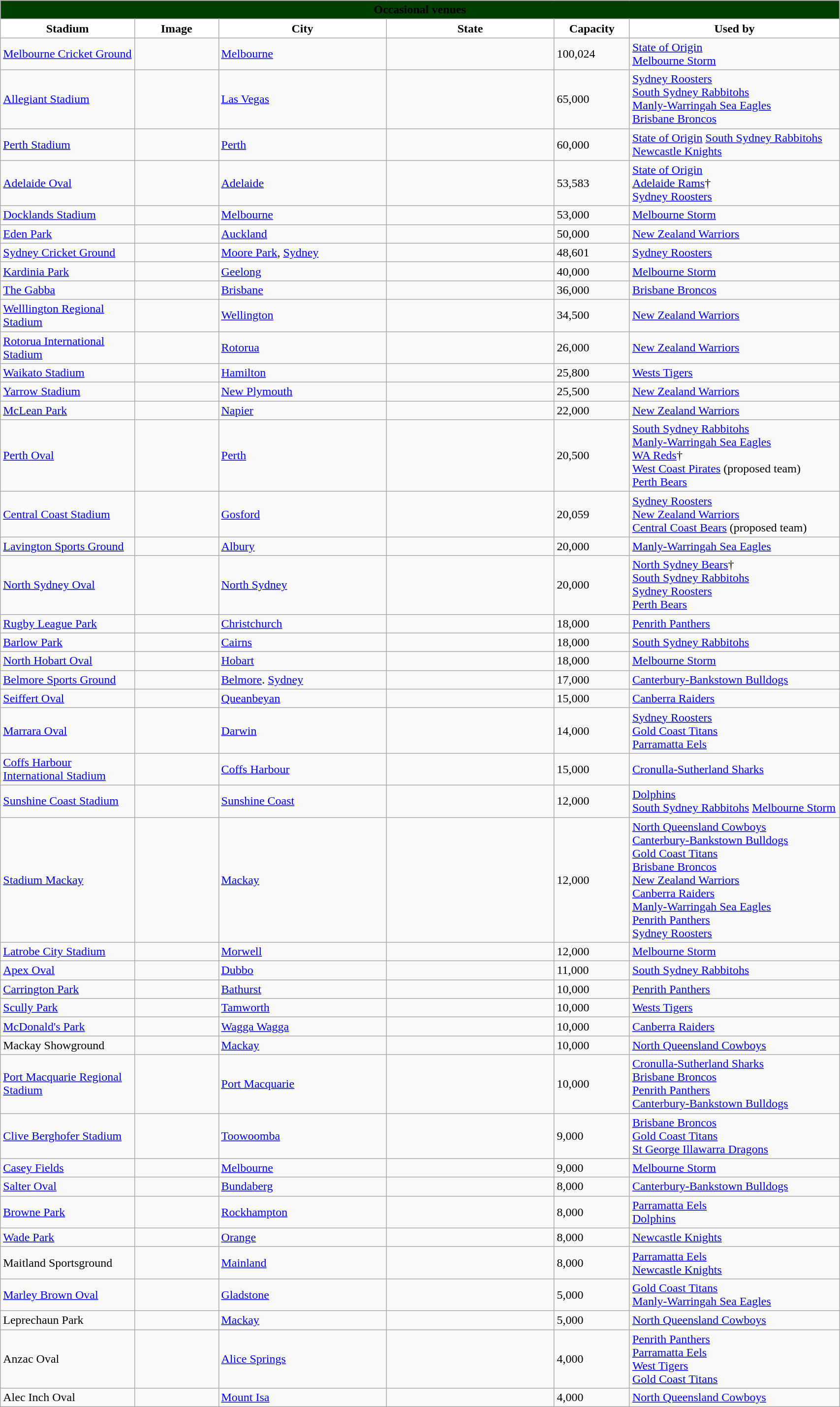<table class="wikitable" style="width: 90%">
<tr>
<td style="background:#003d01; text-align:center;" colspan="7"><strong><span>Occasional venues</span></strong></td>
</tr>
<tr>
<th style="background:white; width:16%">Stadium</th>
<th style="background:white; width:10%">Image</th>
<th style="background:white; width:20%">City</th>
<th style="background:white; width:20%">State</th>
<th style="background:white; width:9%">Capacity</th>
<th style="background:white; width:25%">Used by</th>
</tr>
<tr>
<td><a href='#'>Melbourne Cricket Ground</a></td>
<td></td>
<td><a href='#'>Melbourne</a></td>
<td></td>
<td>100,024</td>
<td><a href='#'>State of Origin</a><br> <a href='#'>Melbourne Storm</a></td>
</tr>
<tr>
<td><a href='#'>Allegiant Stadium</a></td>
<td></td>
<td><a href='#'>Las Vegas</a></td>
<td></td>
<td>65,000</td>
<td> <a href='#'>Sydney Roosters</a>  <br> <a href='#'>South Sydney Rabbitohs</a>  <br> <a href='#'>Manly-Warringah Sea Eagles</a>  <br> <a href='#'>Brisbane Broncos</a></td>
</tr>
<tr>
<td><a href='#'>Perth Stadium</a></td>
<td></td>
<td><a href='#'>Perth</a></td>
<td></td>
<td>60,000</td>
<td><a href='#'>State of Origin</a> <a href='#'>South Sydney Rabbitohs</a><br> <a href='#'>Newcastle Knights</a></td>
</tr>
<tr>
<td><a href='#'>Adelaide Oval</a></td>
<td></td>
<td><a href='#'>Adelaide</a></td>
<td></td>
<td>53,583</td>
<td><a href='#'>State of Origin</a><br> <a href='#'>Adelaide Rams</a>† <br> <a href='#'>Sydney Roosters</a></td>
</tr>
<tr>
<td><a href='#'>Docklands Stadium</a></td>
<td></td>
<td><a href='#'>Melbourne</a></td>
<td></td>
<td>53,000</td>
<td> <a href='#'>Melbourne Storm</a></td>
</tr>
<tr>
<td><a href='#'>Eden Park</a></td>
<td></td>
<td><a href='#'>Auckland</a></td>
<td></td>
<td>50,000</td>
<td> <a href='#'>New Zealand Warriors</a></td>
</tr>
<tr>
<td><a href='#'>Sydney Cricket Ground</a></td>
<td></td>
<td><a href='#'>Moore Park</a>, <a href='#'>Sydney</a></td>
<td></td>
<td>48,601</td>
<td> <a href='#'>Sydney Roosters</a></td>
</tr>
<tr>
<td><a href='#'>Kardinia Park</a></td>
<td></td>
<td><a href='#'>Geelong</a></td>
<td></td>
<td>40,000</td>
<td> <a href='#'>Melbourne Storm</a></td>
</tr>
<tr>
<td><a href='#'>The Gabba</a></td>
<td></td>
<td><a href='#'>Brisbane</a></td>
<td></td>
<td>36,000</td>
<td> <a href='#'>Brisbane Broncos</a></td>
</tr>
<tr>
<td><a href='#'>Welllington Regional Stadium</a></td>
<td></td>
<td><a href='#'>Wellington</a></td>
<td></td>
<td>34,500</td>
<td> <a href='#'>New Zealand Warriors</a></td>
</tr>
<tr>
<td><a href='#'>Rotorua International Stadium</a></td>
<td></td>
<td><a href='#'>Rotorua</a></td>
<td></td>
<td>26,000</td>
<td> <a href='#'>New Zealand Warriors</a></td>
</tr>
<tr>
<td><a href='#'>Waikato Stadium</a></td>
<td></td>
<td><a href='#'>Hamilton</a></td>
<td></td>
<td>25,800</td>
<td> <a href='#'>Wests Tigers</a></td>
</tr>
<tr>
<td><a href='#'>Yarrow Stadium</a></td>
<td></td>
<td><a href='#'>New Plymouth</a></td>
<td></td>
<td>25,500</td>
<td> <a href='#'>New Zealand Warriors</a></td>
</tr>
<tr>
<td><a href='#'>McLean Park</a></td>
<td></td>
<td><a href='#'>Napier</a></td>
<td></td>
<td>22,000</td>
<td> <a href='#'>New Zealand Warriors</a></td>
</tr>
<tr>
<td><a href='#'>Perth Oval</a></td>
<td></td>
<td><a href='#'>Perth</a></td>
<td></td>
<td>20,500</td>
<td> <a href='#'>South Sydney Rabbitohs</a> <br> <a href='#'>Manly-Warringah Sea Eagles</a> <br> <a href='#'>WA Reds</a>† <br> <a href='#'>West Coast Pirates</a> (proposed team) <br> <a href='#'>Perth Bears</a></td>
</tr>
<tr>
<td><a href='#'>Central Coast Stadium</a></td>
<td></td>
<td><a href='#'>Gosford</a></td>
<td></td>
<td>20,059</td>
<td> <a href='#'>Sydney Roosters</a><br> <a href='#'>New Zealand Warriors</a> <br> <a href='#'>Central Coast Bears</a> (proposed team)</td>
</tr>
<tr>
<td><a href='#'>Lavington Sports Ground</a></td>
<td></td>
<td><a href='#'>Albury</a></td>
<td></td>
<td>20,000</td>
<td> <a href='#'>Manly-Warringah Sea Eagles</a></td>
</tr>
<tr>
<td><a href='#'>North Sydney Oval</a></td>
<td></td>
<td><a href='#'>North Sydney</a></td>
<td></td>
<td>20,000</td>
<td> <a href='#'>North Sydney Bears</a>†<br> <a href='#'>South Sydney Rabbitohs</a> <br>  <a href='#'>Sydney Roosters</a> <br> <a href='#'>Perth Bears</a></td>
</tr>
<tr>
<td><a href='#'>Rugby League Park</a></td>
<td></td>
<td><a href='#'>Christchurch</a></td>
<td></td>
<td>18,000</td>
<td> <a href='#'>Penrith Panthers</a></td>
</tr>
<tr>
<td><a href='#'>Barlow Park</a></td>
<td></td>
<td><a href='#'>Cairns</a></td>
<td></td>
<td>18,000</td>
<td> <a href='#'>South Sydney Rabbitohs</a></td>
</tr>
<tr>
<td><a href='#'>North Hobart Oval</a></td>
<td></td>
<td><a href='#'>Hobart</a></td>
<td></td>
<td>18,000</td>
<td> <a href='#'>Melbourne Storm</a></td>
</tr>
<tr>
<td><a href='#'>Belmore Sports Ground</a></td>
<td></td>
<td><a href='#'>Belmore</a>. <a href='#'>Sydney</a></td>
<td></td>
<td>17,000</td>
<td> <a href='#'>Canterbury-Bankstown Bulldogs</a></td>
</tr>
<tr>
<td><a href='#'>Seiffert Oval</a></td>
<td></td>
<td><a href='#'>Queanbeyan</a></td>
<td></td>
<td>15,000</td>
<td> <a href='#'>Canberra Raiders</a></td>
</tr>
<tr>
<td><a href='#'>Marrara Oval</a></td>
<td></td>
<td><a href='#'>Darwin</a></td>
<td></td>
<td>14,000</td>
<td> <a href='#'>Sydney Roosters</a> <br>  <a href='#'>Gold Coast Titans</a> <br> <a href='#'>Parramatta Eels</a></td>
</tr>
<tr>
<td><a href='#'>Coffs Harbour International Stadium</a></td>
<td></td>
<td><a href='#'>Coffs Harbour</a></td>
<td></td>
<td>15,000</td>
<td> <a href='#'>Cronulla-Sutherland Sharks</a></td>
</tr>
<tr>
<td><a href='#'>Sunshine Coast Stadium</a></td>
<td></td>
<td><a href='#'>Sunshine Coast</a></td>
<td></td>
<td>12,000</td>
<td> <a href='#'>Dolphins</a><br> <a href='#'>South Sydney Rabbitohs</a>
 <a href='#'>Melbourne Storm</a></td>
</tr>
<tr>
<td><a href='#'>Stadium Mackay</a></td>
<td></td>
<td><a href='#'>Mackay</a></td>
<td></td>
<td>12,000</td>
<td> <a href='#'>North Queensland Cowboys</a> <br>  <a href='#'>Canterbury-Bankstown Bulldogs</a> <br>  <a href='#'>Gold Coast Titans</a> <br>  <a href='#'>Brisbane Broncos</a> <br>  <a href='#'>New Zealand Warriors</a> <br>  <a href='#'>Canberra Raiders</a> <br>  <a href='#'>Manly-Warringah Sea Eagles</a> <br>  <a href='#'>Penrith Panthers</a> <br> <a href='#'>Sydney Roosters</a></td>
</tr>
<tr>
<td><a href='#'>Latrobe City Stadium</a></td>
<td></td>
<td><a href='#'>Morwell</a></td>
<td></td>
<td>12,000</td>
<td> <a href='#'>Melbourne Storm</a></td>
</tr>
<tr>
<td><a href='#'>Apex Oval</a></td>
<td></td>
<td><a href='#'>Dubbo</a></td>
<td></td>
<td>11,000</td>
<td> <a href='#'>South Sydney Rabbitohs</a></td>
</tr>
<tr>
<td><a href='#'>Carrington Park</a></td>
<td></td>
<td><a href='#'>Bathurst</a></td>
<td></td>
<td>10,000</td>
<td> <a href='#'>Penrith Panthers</a></td>
</tr>
<tr>
<td><a href='#'>Scully Park</a></td>
<td></td>
<td><a href='#'>Tamworth</a></td>
<td></td>
<td>10,000</td>
<td> <a href='#'>Wests Tigers</a></td>
</tr>
<tr>
<td><a href='#'>McDonald's Park</a></td>
<td></td>
<td><a href='#'>Wagga Wagga</a></td>
<td></td>
<td>10,000</td>
<td> <a href='#'>Canberra Raiders</a></td>
</tr>
<tr>
<td>Mackay Showground</td>
<td></td>
<td><a href='#'>Mackay</a></td>
<td></td>
<td>10,000</td>
<td> <a href='#'>North Queensland Cowboys</a></td>
</tr>
<tr>
<td><a href='#'>Port Macquarie Regional Stadium</a></td>
<td></td>
<td><a href='#'>Port Macquarie</a></td>
<td></td>
<td>10,000</td>
<td> <a href='#'>Cronulla-Sutherland Sharks</a> <br>  <a href='#'>Brisbane Broncos</a> <br>  <a href='#'>Penrith Panthers</a> <br> <a href='#'>Canterbury-Bankstown Bulldogs</a></td>
</tr>
<tr>
<td><a href='#'>Clive Berghofer Stadium</a></td>
<td></td>
<td><a href='#'>Toowoomba</a></td>
<td></td>
<td>9,000</td>
<td> <a href='#'>Brisbane Broncos</a> <br>  <a href='#'>Gold Coast Titans</a> <br> <a href='#'>St George Illawarra Dragons</a></td>
</tr>
<tr>
<td><a href='#'>Casey Fields</a></td>
<td></td>
<td><a href='#'>Melbourne</a></td>
<td></td>
<td>9,000</td>
<td> <a href='#'>Melbourne Storm</a></td>
</tr>
<tr>
<td><a href='#'>Salter Oval</a></td>
<td></td>
<td><a href='#'>Bundaberg</a></td>
<td></td>
<td>8,000</td>
<td> <a href='#'>Canterbury-Bankstown Bulldogs</a></td>
</tr>
<tr>
<td><a href='#'>Browne Park</a></td>
<td></td>
<td><a href='#'>Rockhampton</a></td>
<td></td>
<td>8,000</td>
<td> <a href='#'>Parramatta Eels</a> <br> <a href='#'>Dolphins</a></td>
</tr>
<tr>
<td><a href='#'>Wade Park</a></td>
<td></td>
<td><a href='#'>Orange</a></td>
<td></td>
<td>8,000</td>
<td> <a href='#'>Newcastle Knights</a></td>
</tr>
<tr>
<td>Maitland Sportsground</td>
<td></td>
<td><a href='#'>Mainland</a></td>
<td></td>
<td>8,000</td>
<td> <a href='#'>Parramatta Eels</a> <br> <a href='#'>Newcastle Knights</a></td>
</tr>
<tr>
<td><a href='#'>Marley Brown Oval</a></td>
<td></td>
<td><a href='#'>Gladstone</a></td>
<td></td>
<td>5,000</td>
<td> <a href='#'>Gold Coast Titans</a> <br> <a href='#'>Manly-Warringah Sea Eagles</a></td>
</tr>
<tr>
<td>Leprechaun Park</td>
<td></td>
<td><a href='#'>Mackay</a></td>
<td></td>
<td>5,000</td>
<td> <a href='#'>North Queensland Cowboys</a></td>
</tr>
<tr>
<td>Anzac Oval</td>
<td></td>
<td><a href='#'>Alice Springs</a></td>
<td></td>
<td>4,000</td>
<td> <a href='#'>Penrith Panthers</a> <br>  <a href='#'>Parramatta Eels</a> <br>  <a href='#'>West Tigers</a> <br> <a href='#'>Gold Coast Titans</a></td>
</tr>
<tr>
<td>Alec Inch Oval</td>
<td></td>
<td><a href='#'>Mount Isa</a></td>
<td></td>
<td>4,000</td>
<td> <a href='#'>North Queensland Cowboys</a></td>
</tr>
</table>
